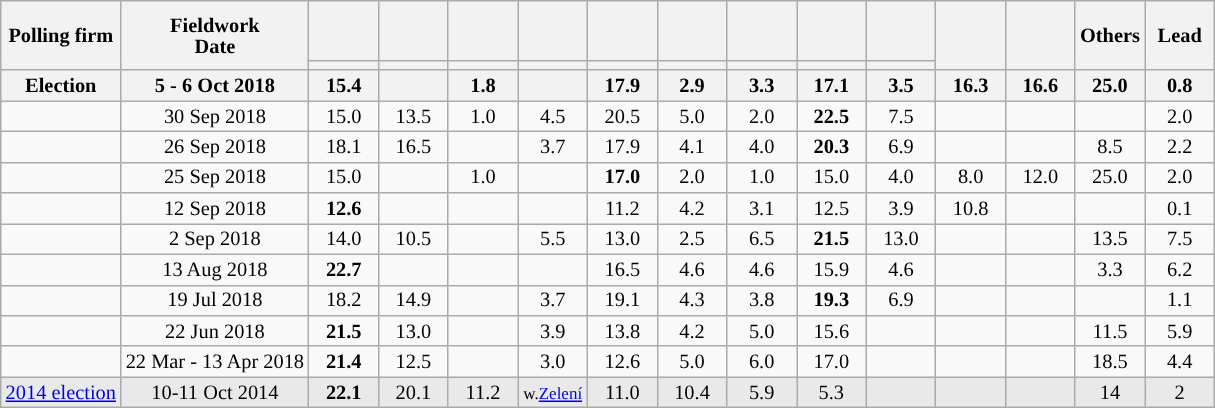<table class="wikitable" style="text-align:center;font-size:85%;line-height:14px;">
<tr style="height:40px;">
<th rowspan="2">Polling firm</th>
<th rowspan="2">Fieldwork<br>Date</th>
<th Style="width:40px;"></th>
<th Style="width:40px;"></th>
<th Style="width:40px;"><a href='#'></a></th>
<th Style="width:40px;"><a href='#'></a></th>
<th Style="width:40px;"><a href='#'></a></th>
<th Style="width:40px;"><a href='#'></a></th>
<th Style="width:40px;"><a href='#'></a></th>
<th Style="width:40px;"><a href='#'></a></th>
<th Style="width:40px"><a href='#'></a></th>
<th rowspan="2" style="width:40px"></th>
<th rowspan="2" style="width:40px"></th>
<th class="unsortable" style="width:40px;" rowspan="2">Others</th>
<th rowspan="2" Style="width:40px">Lead</th>
</tr>
<tr>
<th Style="background:"></th>
<th Style="background:"></th>
<th Style="background:"></th>
<th Style="background:"></th>
<th Style="background:"></th>
<th Style="background:"></th>
<th Style="background:"></th>
<th Style="background:"></th>
<th Style="background:"></th>
</tr>
<tr>
<th>Election</th>
<th>5 - 6 Oct 2018</th>
<th>15.4</th>
<th></th>
<th>1.8</th>
<th></th>
<th><strong>17.9</strong></th>
<th>2.9</th>
<th>3.3</th>
<th>17.1</th>
<th>3.5</th>
<th>16.3</th>
<th>16.6</th>
<th>25.0</th>
<th Style="background:">0.8</th>
</tr>
<tr>
<td></td>
<td>30 Sep 2018</td>
<td>15.0</td>
<td>13.5</td>
<td>1.0</td>
<td>4.5</td>
<td>20.5</td>
<td>5.0</td>
<td>2.0</td>
<td><strong>22.5</strong></td>
<td>7.5</td>
<td></td>
<td></td>
<td></td>
<td Style="background:">2.0</td>
</tr>
<tr>
<td></td>
<td>26 Sep 2018</td>
<td>18.1</td>
<td>16.5</td>
<td></td>
<td>3.7</td>
<td>17.9</td>
<td>4.1</td>
<td>4.0</td>
<td><strong>20.3</strong></td>
<td>6.9</td>
<td></td>
<td></td>
<td>8.5</td>
<td Style="background:">2.2</td>
</tr>
<tr>
<td></td>
<td>25 Sep 2018</td>
<td>15.0</td>
<td></td>
<td>1.0</td>
<td></td>
<td><strong>17.0</strong></td>
<td>2.0</td>
<td>1.0</td>
<td>15.0</td>
<td>4.0</td>
<td>8.0</td>
<td>12.0</td>
<td>25.0</td>
<td Style="background:">2.0</td>
</tr>
<tr>
<td></td>
<td>12 Sep 2018</td>
<td><strong>12.6</strong></td>
<td></td>
<td></td>
<td></td>
<td>11.2</td>
<td>4.2</td>
<td>3.1</td>
<td>12.5</td>
<td>3.9</td>
<td>10.8</td>
<td></td>
<td></td>
<td Style="background:">0.1</td>
</tr>
<tr>
<td></td>
<td>2 Sep 2018</td>
<td>14.0</td>
<td>10.5</td>
<td></td>
<td>5.5</td>
<td>13.0</td>
<td>2.5</td>
<td>6.5</td>
<td><strong>21.5</strong></td>
<td>13.0</td>
<td></td>
<td></td>
<td>13.5</td>
<td Style="background:">7.5</td>
</tr>
<tr>
<td></td>
<td>13 Aug 2018</td>
<td><strong>22.7</strong></td>
<td></td>
<td></td>
<td></td>
<td>16.5</td>
<td>4.6</td>
<td>4.6</td>
<td>15.9</td>
<td>4.6</td>
<td></td>
<td></td>
<td>3.3</td>
<td Style="background:">6.2</td>
</tr>
<tr>
<td></td>
<td>19 Jul 2018</td>
<td>18.2</td>
<td>14.9</td>
<td></td>
<td>3.7</td>
<td>19.1</td>
<td>4.3</td>
<td>3.8</td>
<td><strong>19.3</strong></td>
<td>6.9</td>
<td></td>
<td></td>
<td></td>
<td Style="background:">1.1</td>
</tr>
<tr>
<td></td>
<td>22 Jun 2018</td>
<td><strong>21.5</strong></td>
<td>13.0</td>
<td></td>
<td>3.9</td>
<td>13.8</td>
<td>4.2</td>
<td>5.0</td>
<td>15.6</td>
<td></td>
<td></td>
<td></td>
<td>11.5</td>
<td Style="background:">5.9</td>
</tr>
<tr>
<td></td>
<td>22 Mar - 13 Apr 2018</td>
<td><strong>21.4</strong></td>
<td>12.5</td>
<td></td>
<td>3.0</td>
<td>12.6</td>
<td>5.0</td>
<td>6.0</td>
<td>17.0</td>
<td></td>
<td></td>
<td></td>
<td>18.5</td>
<td Style="background:">4.4</td>
</tr>
<tr style="background:#E9E9E9;">
<td><a href='#'>2014 election</a></td>
<td>10-11 Oct 2014</td>
<td><strong>22.1</strong></td>
<td>20.1</td>
<td>11.2</td>
<td><small>w.<a href='#'>Zelení</a></small></td>
<td>11.0</td>
<td>10.4</td>
<td>5.9</td>
<td>5.3</td>
<td></td>
<td></td>
<td></td>
<td>14</td>
<td Style="background:">2</td>
</tr>
</table>
